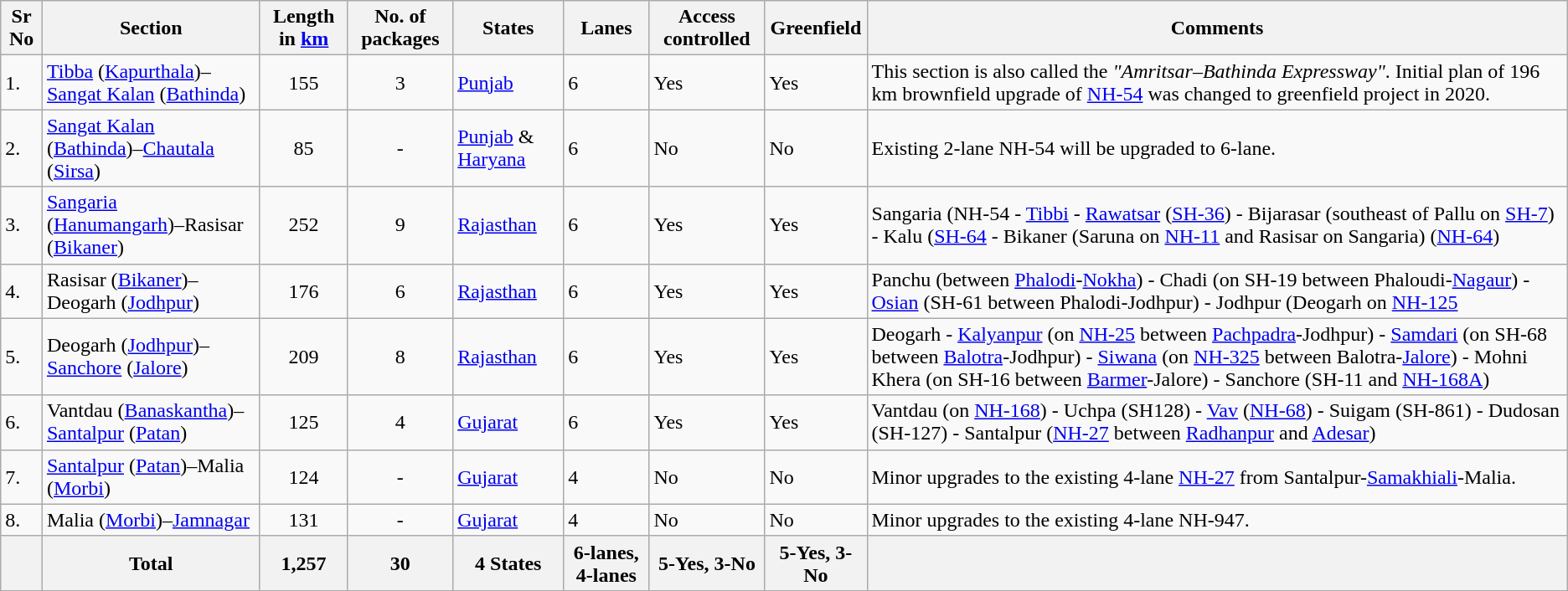<table class= "sortable wikitable">
<tr>
<th>Sr No</th>
<th>Section</th>
<th>Length in <a href='#'>km</a></th>
<th>No. of packages</th>
<th>States</th>
<th>Lanes</th>
<th>Access controlled</th>
<th>Greenfield</th>
<th>Comments</th>
</tr>
<tr>
<td>1.</td>
<td><a href='#'>Tibba</a> (<a href='#'>Kapurthala</a>)–<a href='#'>Sangat Kalan</a> (<a href='#'>Bathinda</a>)</td>
<td style="text-align:center;">155</td>
<td style="text-align:center;">3</td>
<td><a href='#'>Punjab</a></td>
<td>6</td>
<td>Yes</td>
<td>Yes</td>
<td>This section is also called the <em>"Amritsar–Bathinda Expressway"</em>. Initial plan of 196 km brownfield upgrade of <a href='#'>NH-54</a> was changed to greenfield project in 2020.</td>
</tr>
<tr>
<td>2.</td>
<td><a href='#'>Sangat Kalan</a> (<a href='#'>Bathinda</a>)–<a href='#'>Chautala</a> (<a href='#'>Sirsa</a>)</td>
<td style="text-align:center;">85</td>
<td style="text-align:center;">-</td>
<td><a href='#'>Punjab</a> & <a href='#'>Haryana</a></td>
<td>6</td>
<td>No</td>
<td>No</td>
<td>Existing 2-lane NH-54 will be upgraded to 6-lane.</td>
</tr>
<tr>
<td>3.</td>
<td><a href='#'>Sangaria</a> (<a href='#'>Hanumangarh</a>)–Rasisar (<a href='#'>Bikaner</a>)</td>
<td style="text-align:center;">252</td>
<td style="text-align:center;">9</td>
<td><a href='#'>Rajasthan</a></td>
<td>6</td>
<td>Yes</td>
<td>Yes</td>
<td>Sangaria (NH-54 - <a href='#'>Tibbi</a> - <a href='#'>Rawatsar</a> (<a href='#'>SH-36</a>) - Bijarasar (southeast of Pallu on <a href='#'>SH-7</a>) - Kalu (<a href='#'>SH-64</a> - Bikaner (Saruna on <a href='#'>NH-11</a> and Rasisar on Sangaria) (<a href='#'>NH-64</a>)</td>
</tr>
<tr>
<td>4.</td>
<td>Rasisar (<a href='#'>Bikaner</a>)–Deogarh (<a href='#'>Jodhpur</a>)</td>
<td style="text-align:center;">176</td>
<td style="text-align:center;">6</td>
<td><a href='#'>Rajasthan</a></td>
<td>6</td>
<td>Yes</td>
<td>Yes</td>
<td>Panchu (between <a href='#'>Phalodi</a>-<a href='#'>Nokha</a>) - Chadi (on SH-19 between Phaloudi-<a href='#'>Nagaur</a>) - <a href='#'>Osian</a> (SH-61 between Phalodi-Jodhpur) - Jodhpur (Deogarh on <a href='#'>NH-125</a></td>
</tr>
<tr>
<td>5.</td>
<td>Deogarh (<a href='#'>Jodhpur</a>)–<a href='#'>Sanchore</a> (<a href='#'>Jalore</a>)</td>
<td style="text-align:center;">209</td>
<td style="text-align:center;">8</td>
<td><a href='#'>Rajasthan</a></td>
<td>6</td>
<td>Yes</td>
<td>Yes</td>
<td>Deogarh - <a href='#'>Kalyanpur</a> (on <a href='#'>NH-25</a> between <a href='#'>Pachpadra</a>-Jodhpur) - <a href='#'>Samdari</a> (on SH-68 between <a href='#'>Balotra</a>-Jodhpur) - <a href='#'>Siwana</a> (on <a href='#'>NH-325</a> between Balotra-<a href='#'>Jalore</a>) - Mohni Khera (on SH-16 between <a href='#'>Barmer</a>-Jalore) - Sanchore (SH-11 and <a href='#'>NH-168A</a>)</td>
</tr>
<tr>
<td>6.</td>
<td>Vantdau (<a href='#'>Banaskantha</a>)–<a href='#'>Santalpur</a> (<a href='#'>Patan</a>)</td>
<td style="text-align:center;">125</td>
<td style="text-align:center;">4</td>
<td><a href='#'>Gujarat</a></td>
<td>6</td>
<td>Yes</td>
<td>Yes</td>
<td>Vantdau (on <a href='#'>NH-168</a>) - Uchpa (SH128) - <a href='#'>Vav</a> (<a href='#'>NH-68</a>) - Suigam (SH-861) - Dudosan (SH-127) - Santalpur (<a href='#'>NH-27</a> between <a href='#'>Radhanpur</a> and <a href='#'>Adesar</a>)</td>
</tr>
<tr>
<td>7.</td>
<td><a href='#'>Santalpur</a> (<a href='#'>Patan</a>)–Malia (<a href='#'>Morbi</a>)</td>
<td style="text-align:center;">124</td>
<td style="text-align:center;">-</td>
<td><a href='#'>Gujarat</a></td>
<td>4</td>
<td>No</td>
<td>No</td>
<td>Minor upgrades to the existing 4-lane <a href='#'>NH-27</a> from Santalpur-<a href='#'>Samakhiali</a>-Malia.</td>
</tr>
<tr>
<td>8.</td>
<td>Malia (<a href='#'>Morbi</a>)–<a href='#'>Jamnagar</a></td>
<td style="text-align:center;">131</td>
<td style="text-align:center;">-</td>
<td><a href='#'>Gujarat</a></td>
<td>4</td>
<td>No</td>
<td>No</td>
<td>Minor upgrades to the existing 4-lane NH-947.</td>
</tr>
<tr>
<th></th>
<th>Total</th>
<th>1,257</th>
<th>30</th>
<th>4 States</th>
<th>6-lanes, 4-lanes</th>
<th>5-Yes, 3-No</th>
<th>5-Yes, 3-No</th>
<th></th>
</tr>
</table>
